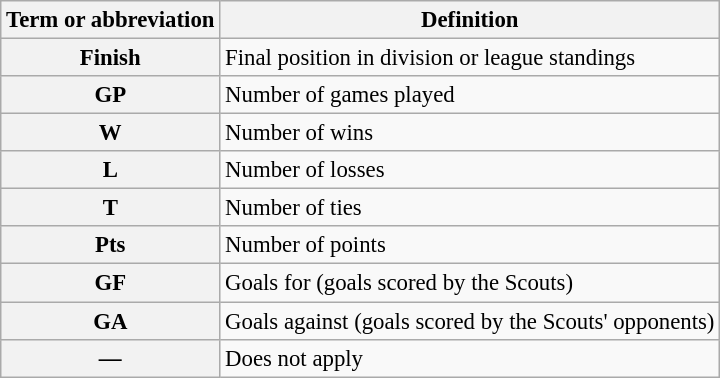<table class="wikitable" style="font-size:95%">
<tr>
<th scope="col">Term or abbreviation</th>
<th scope="col">Definition</th>
</tr>
<tr>
<th scope="row">Finish</th>
<td>Final position in division or league standings</td>
</tr>
<tr>
<th scope="row">GP</th>
<td>Number of games played</td>
</tr>
<tr>
<th scope="row">W</th>
<td>Number of wins</td>
</tr>
<tr>
<th scope="row">L</th>
<td>Number of losses</td>
</tr>
<tr>
<th scope="row">T</th>
<td>Number of ties</td>
</tr>
<tr>
<th scope="row">Pts</th>
<td>Number of points</td>
</tr>
<tr>
<th scope="row">GF</th>
<td>Goals for (goals scored by the Scouts)</td>
</tr>
<tr>
<th scope="row">GA</th>
<td>Goals against (goals scored by the Scouts' opponents)</td>
</tr>
<tr>
<th scope="row">—</th>
<td>Does not apply</td>
</tr>
</table>
